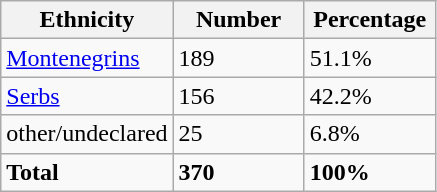<table class="wikitable">
<tr>
<th width="100px">Ethnicity</th>
<th width="80px">Number</th>
<th width="80px">Percentage</th>
</tr>
<tr>
<td><a href='#'>Montenegrins</a></td>
<td>189</td>
<td>51.1%</td>
</tr>
<tr>
<td><a href='#'>Serbs</a></td>
<td>156</td>
<td>42.2%</td>
</tr>
<tr>
<td>other/undeclared</td>
<td>25</td>
<td>6.8%</td>
</tr>
<tr>
<td><strong>Total</strong></td>
<td><strong>370</strong></td>
<td><strong>100%</strong></td>
</tr>
</table>
